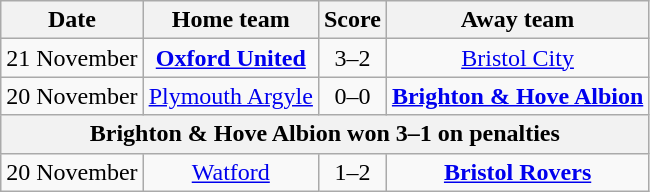<table class="wikitable" style="text-align: center">
<tr>
<th>Date</th>
<th>Home team</th>
<th>Score</th>
<th>Away team</th>
</tr>
<tr>
<td>21 November</td>
<td><strong><a href='#'>Oxford United</a></strong></td>
<td>3–2</td>
<td><a href='#'>Bristol City</a></td>
</tr>
<tr>
<td>20 November</td>
<td><a href='#'>Plymouth Argyle</a></td>
<td>0–0</td>
<td><strong><a href='#'>Brighton & Hove Albion</a></strong></td>
</tr>
<tr>
<th colspan="5">Brighton & Hove Albion won 3–1 on penalties</th>
</tr>
<tr>
<td>20 November</td>
<td><a href='#'>Watford</a></td>
<td>1–2</td>
<td><strong><a href='#'>Bristol Rovers</a></strong></td>
</tr>
</table>
